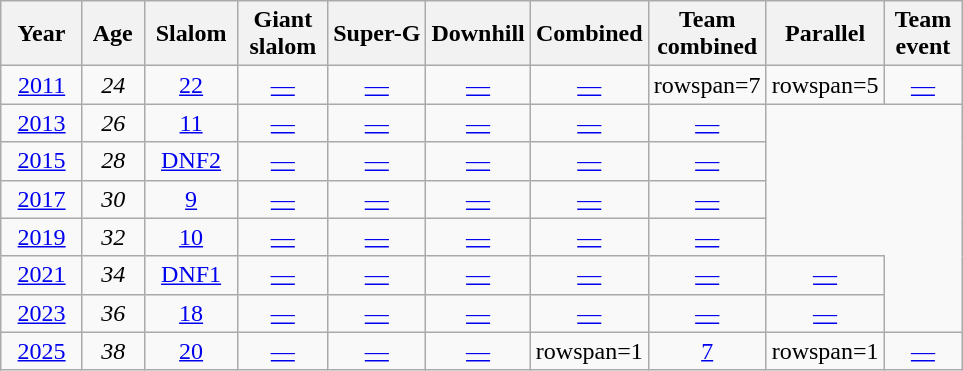<table class=wikitable style="text-align:center">
<tr>
<th>  Year  </th>
<th> Age </th>
<th> Slalom </th>
<th> Giant <br> slalom </th>
<th>Super-G</th>
<th>Downhill</th>
<th>Combined</th>
<th>Team<br>combined</th>
<th>Parallel</th>
<th>Team<br> event </th>
</tr>
<tr>
<td><a href='#'>2011</a></td>
<td><em>24</em></td>
<td><a href='#'>22</a></td>
<td><a href='#'>—</a></td>
<td><a href='#'>—</a></td>
<td><a href='#'>—</a></td>
<td><a href='#'>—</a></td>
<td>rowspan=7 </td>
<td>rowspan=5 </td>
<td><a href='#'>—</a></td>
</tr>
<tr>
<td><a href='#'>2013</a></td>
<td><em>26</em></td>
<td><a href='#'>11</a></td>
<td><a href='#'>—</a></td>
<td><a href='#'>—</a></td>
<td><a href='#'>—</a></td>
<td><a href='#'>—</a></td>
<td><a href='#'>—</a></td>
</tr>
<tr>
<td><a href='#'>2015</a></td>
<td><em>28</em></td>
<td><a href='#'>DNF2</a></td>
<td><a href='#'>—</a></td>
<td><a href='#'>—</a></td>
<td><a href='#'>—</a></td>
<td><a href='#'>—</a></td>
<td><a href='#'>—</a></td>
</tr>
<tr>
<td><a href='#'>2017</a></td>
<td><em>30</em></td>
<td><a href='#'>9</a></td>
<td><a href='#'>—</a></td>
<td><a href='#'>—</a></td>
<td><a href='#'>—</a></td>
<td><a href='#'>—</a></td>
<td><a href='#'>—</a></td>
</tr>
<tr>
<td><a href='#'>2019</a></td>
<td><em>32</em></td>
<td><a href='#'>10</a></td>
<td><a href='#'>—</a></td>
<td><a href='#'>—</a></td>
<td><a href='#'>—</a></td>
<td><a href='#'>—</a></td>
<td><a href='#'>—</a></td>
</tr>
<tr>
<td><a href='#'>2021</a></td>
<td><em>34</em></td>
<td><a href='#'>DNF1</a></td>
<td><a href='#'>—</a></td>
<td><a href='#'>—</a></td>
<td><a href='#'>—</a></td>
<td><a href='#'>—</a></td>
<td><a href='#'>—</a></td>
<td><a href='#'>—</a></td>
</tr>
<tr>
<td><a href='#'>2023</a></td>
<td><em>36</em></td>
<td><a href='#'>18</a></td>
<td><a href='#'>—</a></td>
<td><a href='#'>—</a></td>
<td><a href='#'>—</a></td>
<td><a href='#'>—</a></td>
<td><a href='#'>—</a></td>
<td><a href='#'>—</a></td>
</tr>
<tr>
<td><a href='#'>2025</a></td>
<td><em>38</em></td>
<td><a href='#'>20</a></td>
<td><a href='#'>—</a></td>
<td><a href='#'>—</a></td>
<td><a href='#'>—</a></td>
<td>rowspan=1 </td>
<td><a href='#'>7</a></td>
<td>rowspan=1 </td>
<td><a href='#'>—</a></td>
</tr>
</table>
